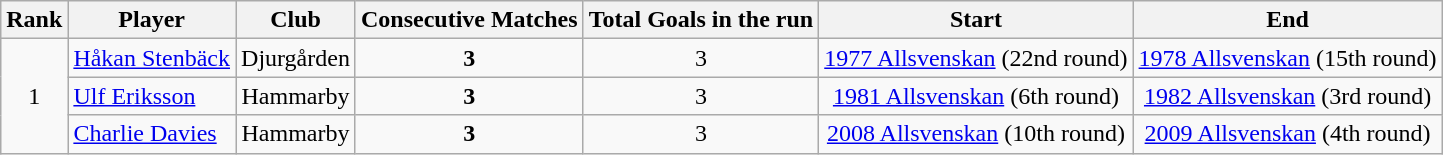<table class="wikitable" style="text-align:center;margin-left:1em">
<tr>
<th>Rank</th>
<th>Player</th>
<th>Club</th>
<th>Consecutive Matches</th>
<th>Total Goals in the run</th>
<th>Start</th>
<th>End</th>
</tr>
<tr>
<td rowspan=3 style="text-align:center;">1</td>
<td style="text-align:left;"> <a href='#'>Håkan Stenbäck</a></td>
<td style="text-align:center;">Djurgården</td>
<td style="text-align:center;"><strong>3</strong></td>
<td style="text-align:center;">3</td>
<td style="text-align:center;"><a href='#'>1977 Allsvenskan</a> (22nd round)</td>
<td style="text-align:center;"><a href='#'>1978 Allsvenskan</a> (15th round)</td>
</tr>
<tr>
<td style="text-align:left;"> <a href='#'>Ulf Eriksson</a></td>
<td style="text-align:center;">Hammarby</td>
<td style="text-align:center;"><strong>3</strong></td>
<td style="text-align:center;">3</td>
<td style="text-align:center;"><a href='#'>1981 Allsvenskan</a> (6th round)</td>
<td style="text-align:center;"><a href='#'>1982 Allsvenskan</a> (3rd round)</td>
</tr>
<tr>
<td style="text-align:left;"> <a href='#'>Charlie Davies</a></td>
<td style="text-align:center;">Hammarby</td>
<td style="text-align:center;"><strong>3</strong></td>
<td style="text-align:center;">3</td>
<td style="text-align:center;"><a href='#'>2008 Allsvenskan</a> (10th round)</td>
<td style="text-align:center;"><a href='#'>2009 Allsvenskan</a> (4th round)</td>
</tr>
</table>
